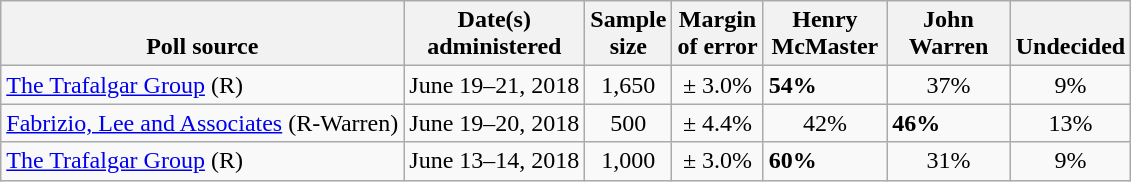<table class="wikitable">
<tr valign=bottom>
<th>Poll source</th>
<th>Date(s)<br>administered</th>
<th>Sample<br>size</th>
<th>Margin<br>of error</th>
<th style="width:75px;">Henry<br>McMaster</th>
<th style="width:75px;">John<br>Warren</th>
<th>Undecided</th>
</tr>
<tr>
<td><a href='#'>The Trafalgar Group</a> (R)</td>
<td align=center>June 19–21, 2018</td>
<td align=center>1,650</td>
<td align=center>± 3.0%</td>
<td><strong>54%</strong></td>
<td align=center>37%</td>
<td align=center>9%</td>
</tr>
<tr>
<td><a href='#'>Fabrizio, Lee and Associates</a> (R-Warren)</td>
<td align=center>June 19–20, 2018</td>
<td align=center>500</td>
<td align=center>± 4.4%</td>
<td align=center>42%</td>
<td><strong>46%</strong></td>
<td align=center>13%</td>
</tr>
<tr>
<td><a href='#'>The Trafalgar Group</a> (R)</td>
<td align=center>June 13–14, 2018</td>
<td align=center>1,000</td>
<td align=center>± 3.0%</td>
<td><strong>60%</strong></td>
<td align=center>31%</td>
<td align=center>9%</td>
</tr>
</table>
